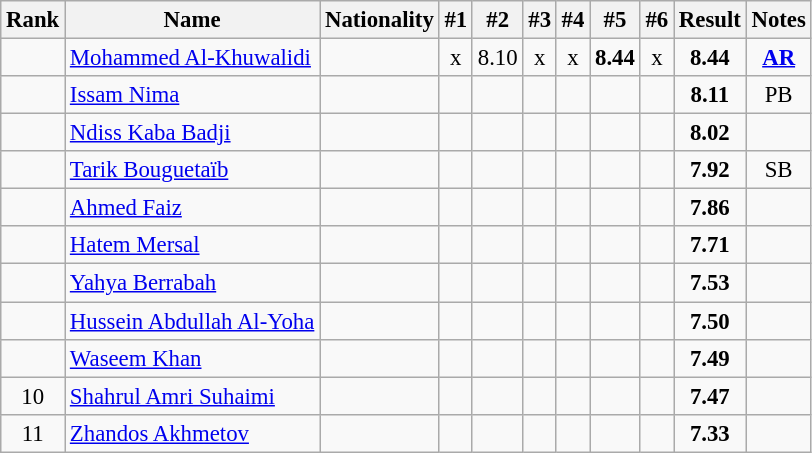<table class="wikitable sortable" style="text-align:center;font-size:95%">
<tr>
<th>Rank</th>
<th>Name</th>
<th>Nationality</th>
<th>#1</th>
<th>#2</th>
<th>#3</th>
<th>#4</th>
<th>#5</th>
<th>#6</th>
<th>Result</th>
<th>Notes</th>
</tr>
<tr>
<td></td>
<td align=left><a href='#'>Mohammed Al-Khuwalidi</a></td>
<td align=left></td>
<td>x</td>
<td>8.10</td>
<td>x</td>
<td>x</td>
<td><strong>8.44</strong></td>
<td>x</td>
<td><strong>8.44</strong></td>
<td><strong><a href='#'>AR</a></strong></td>
</tr>
<tr>
<td></td>
<td align=left><a href='#'>Issam Nima</a></td>
<td align=left></td>
<td></td>
<td></td>
<td></td>
<td></td>
<td></td>
<td></td>
<td><strong>8.11</strong></td>
<td>PB</td>
</tr>
<tr>
<td></td>
<td align=left><a href='#'>Ndiss Kaba Badji</a></td>
<td align=left></td>
<td></td>
<td></td>
<td></td>
<td></td>
<td></td>
<td></td>
<td><strong>8.02</strong></td>
<td></td>
</tr>
<tr>
<td></td>
<td align=left><a href='#'>Tarik Bouguetaïb</a></td>
<td align=left></td>
<td></td>
<td></td>
<td></td>
<td></td>
<td></td>
<td></td>
<td><strong>7.92</strong></td>
<td>SB</td>
</tr>
<tr>
<td></td>
<td align=left><a href='#'>Ahmed Faiz</a></td>
<td align=left></td>
<td></td>
<td></td>
<td></td>
<td></td>
<td></td>
<td></td>
<td><strong>7.86</strong></td>
<td></td>
</tr>
<tr>
<td></td>
<td align=left><a href='#'>Hatem Mersal</a></td>
<td align=left></td>
<td></td>
<td></td>
<td></td>
<td></td>
<td></td>
<td></td>
<td><strong>7.71</strong></td>
<td></td>
</tr>
<tr>
<td></td>
<td align=left><a href='#'>Yahya Berrabah</a></td>
<td align=left></td>
<td></td>
<td></td>
<td></td>
<td></td>
<td></td>
<td></td>
<td><strong>7.53</strong></td>
<td></td>
</tr>
<tr>
<td></td>
<td align=left><a href='#'>Hussein Abdullah Al-Yoha</a></td>
<td align=left></td>
<td></td>
<td></td>
<td></td>
<td></td>
<td></td>
<td></td>
<td><strong>7.50</strong></td>
<td></td>
</tr>
<tr>
<td></td>
<td align=left><a href='#'>Waseem Khan</a></td>
<td align=left></td>
<td></td>
<td></td>
<td></td>
<td></td>
<td></td>
<td></td>
<td><strong>7.49</strong></td>
<td></td>
</tr>
<tr>
<td>10</td>
<td align=left><a href='#'>Shahrul Amri Suhaimi</a></td>
<td align=left></td>
<td></td>
<td></td>
<td></td>
<td></td>
<td></td>
<td></td>
<td><strong>7.47</strong></td>
<td></td>
</tr>
<tr>
<td>11</td>
<td align=left><a href='#'>Zhandos Akhmetov</a></td>
<td align=left></td>
<td></td>
<td></td>
<td></td>
<td></td>
<td></td>
<td></td>
<td><strong>7.33</strong></td>
<td></td>
</tr>
</table>
